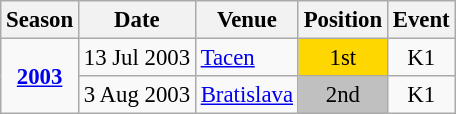<table class="wikitable" style="text-align:center; font-size:95%;">
<tr>
<th>Season</th>
<th>Date</th>
<th>Venue</th>
<th>Position</th>
<th>Event</th>
</tr>
<tr>
<td rowspan=2><strong><a href='#'>2003</a></strong></td>
<td align=right>13 Jul 2003</td>
<td align=left><a href='#'>Tacen</a></td>
<td bgcolor=gold>1st</td>
<td>K1</td>
</tr>
<tr>
<td align=right>3 Aug 2003</td>
<td align=left><a href='#'>Bratislava</a></td>
<td bgcolor=silver>2nd</td>
<td>K1</td>
</tr>
</table>
